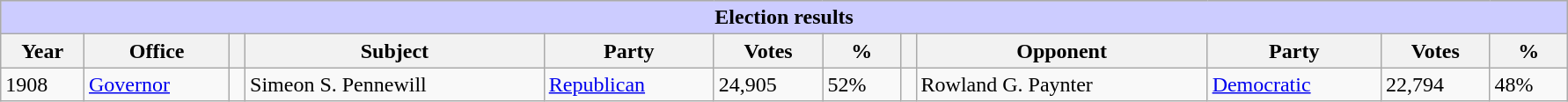<table class=wikitable style="width: 94%" style="text-align: center;" align="center">
<tr bgcolor=#cccccc>
<th colspan=12 style="background: #ccccff;">Election results</th>
</tr>
<tr>
<th><strong>Year</strong></th>
<th><strong>Office</strong></th>
<th></th>
<th><strong>Subject</strong></th>
<th><strong>Party</strong></th>
<th><strong>Votes</strong></th>
<th><strong>%</strong></th>
<th></th>
<th><strong>Opponent</strong></th>
<th><strong>Party</strong></th>
<th><strong>Votes</strong></th>
<th><strong>%</strong></th>
</tr>
<tr>
<td>1908</td>
<td><a href='#'>Governor</a></td>
<td></td>
<td>Simeon S. Pennewill</td>
<td><a href='#'>Republican</a></td>
<td>24,905</td>
<td>52%</td>
<td></td>
<td>Rowland G. Paynter</td>
<td><a href='#'>Democratic</a></td>
<td>22,794</td>
<td>48%</td>
</tr>
</table>
